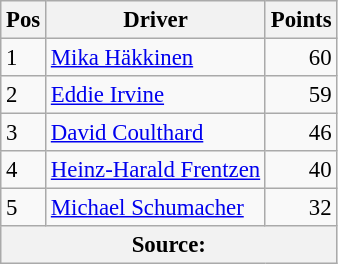<table class="wikitable" style="font-size: 95%;">
<tr>
<th>Pos</th>
<th>Driver</th>
<th>Points</th>
</tr>
<tr>
<td>1</td>
<td> <a href='#'>Mika Häkkinen</a></td>
<td align="right">60</td>
</tr>
<tr>
<td>2</td>
<td> <a href='#'>Eddie Irvine</a></td>
<td align="right">59</td>
</tr>
<tr>
<td>3</td>
<td> <a href='#'>David Coulthard</a></td>
<td align="right">46</td>
</tr>
<tr>
<td>4</td>
<td> <a href='#'>Heinz-Harald Frentzen</a></td>
<td align="right">40</td>
</tr>
<tr>
<td>5</td>
<td> <a href='#'>Michael Schumacher</a></td>
<td align="right">32</td>
</tr>
<tr>
<th colspan=4>Source:</th>
</tr>
</table>
